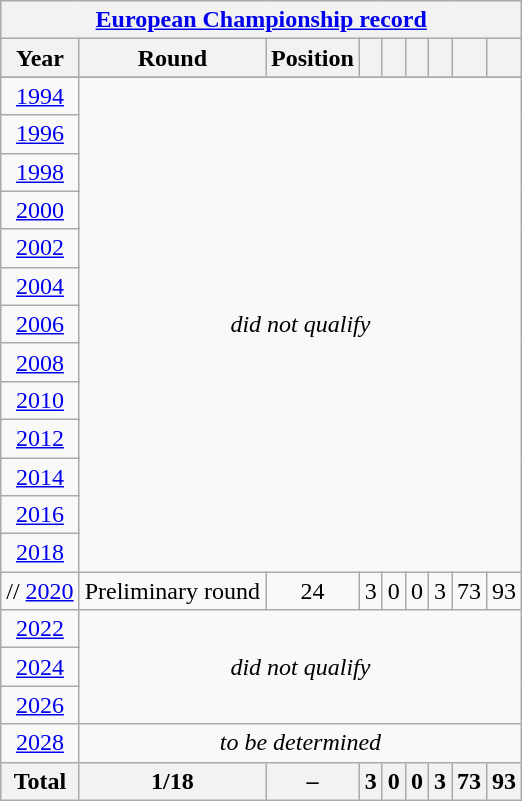<table class="wikitable" style="text-align: center;">
<tr>
<th colspan=9><a href='#'>European Championship record</a></th>
</tr>
<tr>
<th>Year</th>
<th>Round</th>
<th>Position</th>
<th></th>
<th></th>
<th></th>
<th></th>
<th></th>
<th></th>
</tr>
<tr>
</tr>
<tr>
<td> <a href='#'>1994</a></td>
<td colspan="8" rowspan="13"><em>did not qualify</em></td>
</tr>
<tr>
<td> <a href='#'>1996</a></td>
</tr>
<tr>
<td> <a href='#'>1998</a></td>
</tr>
<tr>
<td> <a href='#'>2000</a></td>
</tr>
<tr>
<td> <a href='#'>2002</a></td>
</tr>
<tr>
<td> <a href='#'>2004</a></td>
</tr>
<tr>
<td> <a href='#'>2006</a></td>
</tr>
<tr>
<td> <a href='#'>2008</a></td>
</tr>
<tr>
<td> <a href='#'>2010</a></td>
</tr>
<tr>
<td> <a href='#'>2012</a></td>
</tr>
<tr>
<td> <a href='#'>2014</a></td>
</tr>
<tr>
<td> <a href='#'>2016</a></td>
</tr>
<tr>
<td> <a href='#'>2018</a></td>
</tr>
<tr>
<td>// <a href='#'>2020</a></td>
<td>Preliminary round</td>
<td>24</td>
<td>3</td>
<td>0</td>
<td>0</td>
<td>3</td>
<td>73</td>
<td>93</td>
</tr>
<tr>
<td> <a href='#'>2022</a></td>
<td colspan="8" rowspan="3"><em>did not qualify</em></td>
</tr>
<tr>
<td> <a href='#'>2024</a></td>
</tr>
<tr>
<td> <a href='#'>2026</a></td>
</tr>
<tr>
<td> <a href='#'>2028</a></td>
<td colspan="8"><em>to be determined</em></td>
</tr>
<tr>
<th>Total</th>
<th>1/18</th>
<th>–</th>
<th>3</th>
<th>0</th>
<th>0</th>
<th>3</th>
<th>73</th>
<th>93</th>
</tr>
</table>
